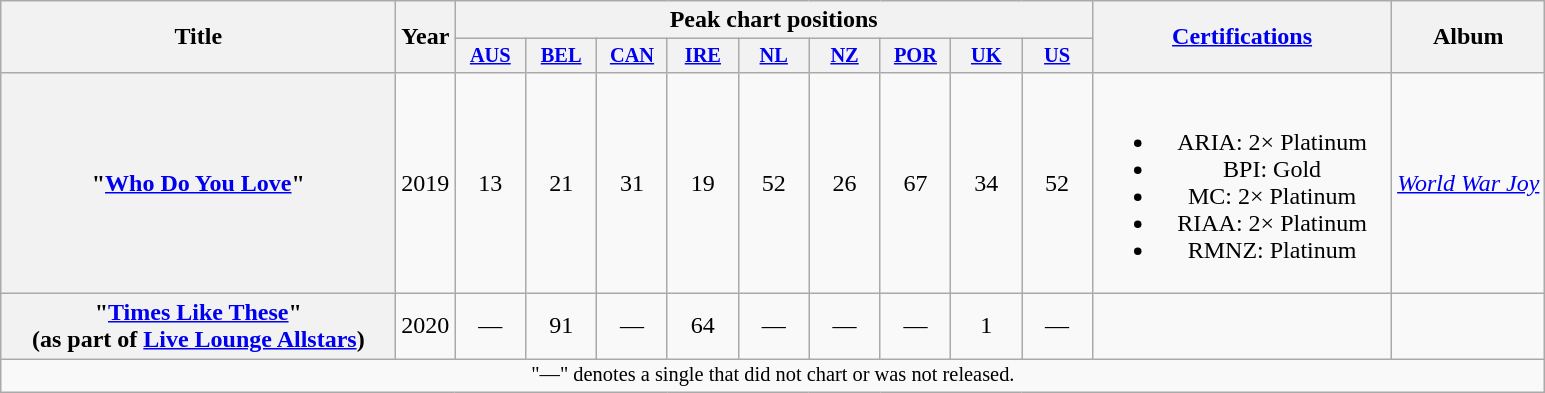<table class="wikitable plainrowheaders" style="text-align:center;">
<tr>
<th scope="col" rowspan="2" style="width:16em;">Title</th>
<th scope="col" rowspan="2" style="width:1em;">Year</th>
<th scope="col" colspan="9">Peak chart positions</th>
<th scope="col" rowspan="2" style="width:12em;"><a href='#'>Certifications</a></th>
<th scope="col" rowspan="2">Album</th>
</tr>
<tr>
<th scope="col" style="width:3em;font-size:85%;"><a href='#'>AUS</a><br></th>
<th scope="col" style="width:3em;font-size:85%;"><a href='#'>BEL</a><br></th>
<th scope="col" style="width:3em;font-size:85%;"><a href='#'>CAN</a><br></th>
<th scope="col" style="width:3em;font-size:85%;"><a href='#'>IRE</a><br></th>
<th scope="col" style="width:3em;font-size:85%;"><a href='#'>NL</a><br></th>
<th scope="col" style="width:3em;font-size:85%;"><a href='#'>NZ</a><br></th>
<th scope="col" style="width:3em;font-size:85%;"><a href='#'>POR</a><br></th>
<th scope="col" style="width:3em;font-size:85%;"><a href='#'>UK</a><br></th>
<th scope="col" style="width:3em;font-size:85%;"><a href='#'>US</a><br></th>
</tr>
<tr>
<th scope="row">"<a href='#'>Who Do You Love</a>"<br></th>
<td>2019</td>
<td>13</td>
<td>21</td>
<td>31</td>
<td>19</td>
<td>52</td>
<td>26</td>
<td>67</td>
<td>34</td>
<td>52</td>
<td><br><ul><li>ARIA: 2× Platinum</li><li>BPI: Gold</li><li>MC: 2× Platinum</li><li>RIAA: 2× Platinum</li><li>RMNZ: Platinum</li></ul></td>
<td><em><a href='#'>World War Joy</a></em></td>
</tr>
<tr>
<th scope="row">"<a href='#'>Times Like These</a>"<br><span>(as part of <a href='#'>Live Lounge Allstars</a>)</span></th>
<td>2020</td>
<td>—</td>
<td>91</td>
<td>—</td>
<td>64</td>
<td>—</td>
<td>—</td>
<td>—</td>
<td>1</td>
<td>—</td>
<td></td>
<td></td>
</tr>
<tr>
<td colspan="14" style="font-size:85%">"—" denotes a single that did not chart or was not released.</td>
</tr>
</table>
